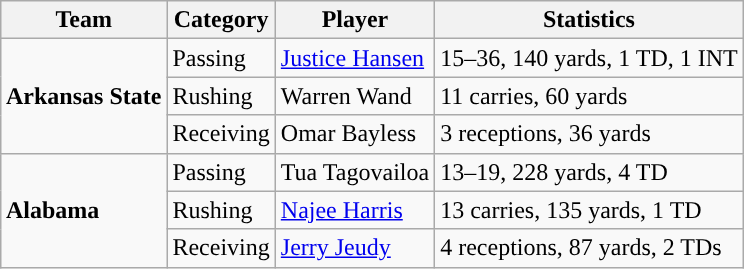<table class="wikitable" style="float: right;">
<tr>
<th>Team</th>
<th>Category</th>
<th>Player</th>
<th>Statistics</th>
</tr>
<tr>
<td rowspan=3><strong>Arkansas State</strong></td>
<td>Passing</td>
<td><a href='#'>Justice Hansen</a></td>
<td>15–36, 140 yards, 1 TD, 1 INT</td>
</tr>
<tr>
<td>Rushing</td>
<td>Warren Wand</td>
<td>11 carries, 60 yards</td>
</tr>
<tr>
<td>Receiving</td>
<td>Omar Bayless</td>
<td>3 receptions, 36 yards</td>
</tr>
<tr>
<td rowspan=3><strong>Alabama</strong></td>
<td>Passing</td>
<td>Tua Tagovailoa</td>
<td>13–19, 228 yards, 4 TD</td>
</tr>
<tr>
<td>Rushing</td>
<td><a href='#'>Najee Harris</a></td>
<td>13 carries, 135 yards, 1 TD</td>
</tr>
<tr>
<td>Receiving</td>
<td><a href='#'>Jerry Jeudy</a></td>
<td>4 receptions, 87 yards, 2 TDs</td>
</tr>
</table>
